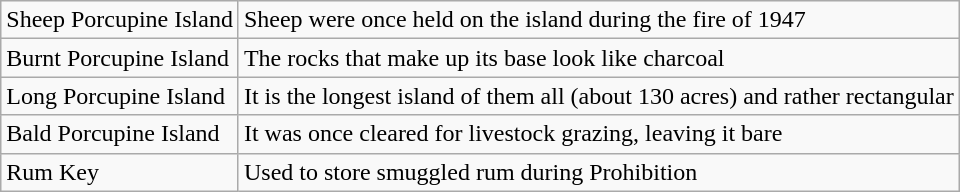<table class="wikitable">
<tr>
<td>Sheep Porcupine Island</td>
<td>Sheep were once held on the island during the fire of 1947</td>
</tr>
<tr>
<td>Burnt Porcupine Island</td>
<td>The rocks that make up its base look like charcoal</td>
</tr>
<tr>
<td>Long Porcupine Island</td>
<td>It is the longest island of them all (about 130 acres) and rather rectangular</td>
</tr>
<tr>
<td>Bald Porcupine Island</td>
<td>It was once cleared for livestock grazing, leaving it bare</td>
</tr>
<tr>
<td>Rum Key</td>
<td>Used to store smuggled rum during Prohibition</td>
</tr>
</table>
